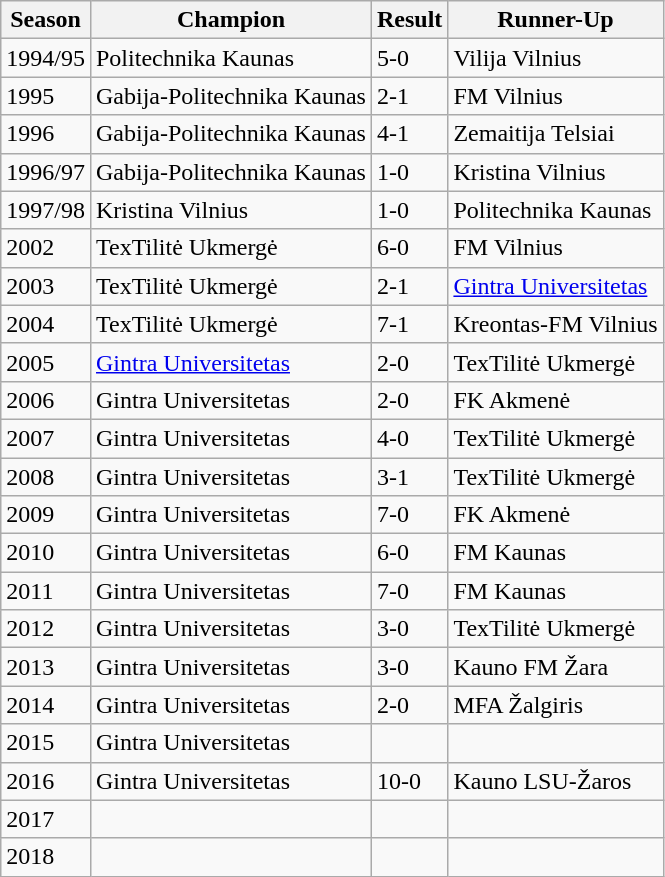<table class="sortable wikitable">
<tr>
<th>Season</th>
<th>Champion</th>
<th>Result</th>
<th>Runner-Up</th>
</tr>
<tr>
<td>1994/95</td>
<td>Politechnika Kaunas</td>
<td>5-0</td>
<td>Vilija Vilnius</td>
</tr>
<tr>
<td>1995</td>
<td>Gabija-Politechnika Kaunas</td>
<td>2-1</td>
<td>FM Vilnius</td>
</tr>
<tr>
<td>1996</td>
<td>Gabija-Politechnika Kaunas</td>
<td>4-1</td>
<td>Zemaitija Telsiai</td>
</tr>
<tr>
<td>1996/97</td>
<td>Gabija-Politechnika Kaunas</td>
<td>1-0</td>
<td>Kristina Vilnius</td>
</tr>
<tr>
<td>1997/98</td>
<td>Kristina Vilnius</td>
<td>1-0</td>
<td>Politechnika Kaunas</td>
</tr>
<tr>
<td>2002</td>
<td>TexTilitė Ukmergė</td>
<td>6-0</td>
<td>FM Vilnius</td>
</tr>
<tr>
<td>2003</td>
<td>TexTilitė Ukmergė</td>
<td>2-1</td>
<td><a href='#'>Gintra Universitetas</a></td>
</tr>
<tr>
<td>2004</td>
<td>TexTilitė Ukmergė</td>
<td>7-1</td>
<td>Kreontas-FM Vilnius</td>
</tr>
<tr>
<td>2005</td>
<td><a href='#'>Gintra Universitetas</a></td>
<td>2-0</td>
<td>TexTilitė Ukmergė</td>
</tr>
<tr>
<td>2006</td>
<td>Gintra Universitetas</td>
<td>2-0</td>
<td>FK Akmenė</td>
</tr>
<tr>
<td>2007</td>
<td>Gintra Universitetas</td>
<td>4-0</td>
<td>TexTilitė Ukmergė</td>
</tr>
<tr>
<td>2008</td>
<td>Gintra Universitetas</td>
<td>3-1</td>
<td>TexTilitė Ukmergė</td>
</tr>
<tr>
<td>2009</td>
<td>Gintra Universitetas</td>
<td>7-0</td>
<td>FK Akmenė</td>
</tr>
<tr>
<td>2010</td>
<td>Gintra Universitetas</td>
<td>6-0</td>
<td>FM Kaunas</td>
</tr>
<tr>
<td>2011</td>
<td>Gintra Universitetas</td>
<td>7-0</td>
<td>FM Kaunas</td>
</tr>
<tr>
<td>2012</td>
<td>Gintra Universitetas</td>
<td>3-0</td>
<td>TexTilitė Ukmergė</td>
</tr>
<tr>
<td>2013</td>
<td>Gintra Universitetas</td>
<td>3-0</td>
<td>Kauno FM Žara</td>
</tr>
<tr>
<td>2014</td>
<td>Gintra Universitetas</td>
<td>2-0</td>
<td>MFA Žalgiris</td>
</tr>
<tr>
<td>2015</td>
<td>Gintra Universitetas</td>
<td></td>
<td></td>
</tr>
<tr>
<td>2016</td>
<td>Gintra Universitetas</td>
<td>10-0</td>
<td>Kauno LSU-Žaros</td>
</tr>
<tr>
<td>2017</td>
<td></td>
<td></td>
<td></td>
</tr>
<tr>
<td>2018</td>
<td></td>
<td></td>
<td></td>
</tr>
</table>
